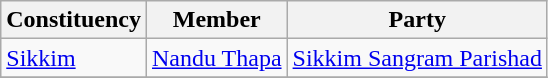<table class="wikitable sortable">
<tr>
<th>Constituency</th>
<th>Member</th>
<th>Party</th>
</tr>
<tr>
<td><a href='#'>Sikkim</a></td>
<td><a href='#'>Nandu Thapa</a></td>
<td><a href='#'>Sikkim Sangram Parishad</a></td>
</tr>
<tr>
</tr>
</table>
